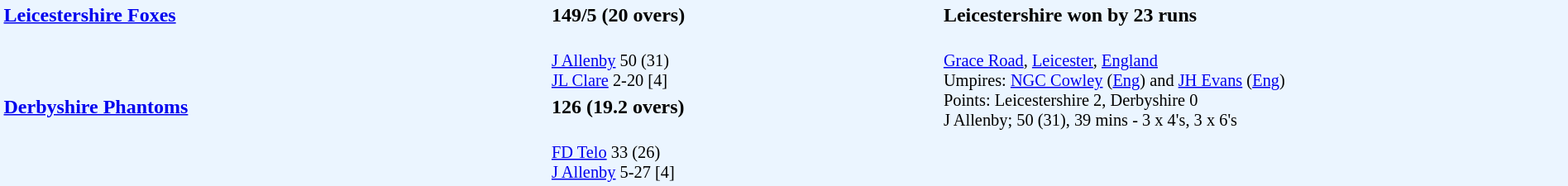<table style="width:100%; background:#ebf5ff;">
<tr>
<td style="width:35%; vertical-align:top;" rowspan="2"><strong><a href='#'>Leicestershire Foxes</a></strong></td>
<td style="width:25%;"><strong>149/5 (20 overs)</strong></td>
<td style="width:40%;"><strong>Leicestershire won by 23 runs</strong></td>
</tr>
<tr>
<td style="font-size: 85%;"><br><a href='#'>J Allenby</a> 50 (31)<br>
<a href='#'>JL Clare</a> 2-20 [4]</td>
<td style="vertical-align:top; font-size:85%;" rowspan="3"><br><a href='#'>Grace Road</a>, <a href='#'>Leicester</a>, <a href='#'>England</a><br>
Umpires: <a href='#'>NGC Cowley</a> (<a href='#'>Eng</a>) and <a href='#'>JH Evans</a> (<a href='#'>Eng</a>)<br>
Points: Leicestershire 2, Derbyshire 0<br>J Allenby; 50 (31), 39 mins - 3 x 4's, 3 x 6's</td>
</tr>
<tr>
<td style="vertical-align:top;" rowspan="2"><strong><a href='#'>Derbyshire Phantoms</a></strong></td>
<td><strong>126 (19.2 overs)</strong></td>
</tr>
<tr>
<td style="font-size: 85%;"><br><a href='#'>FD Telo</a> 33 (26)<br>
<a href='#'>J Allenby</a> 5-27 [4]</td>
</tr>
</table>
